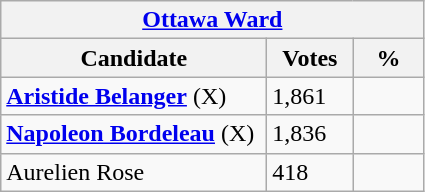<table class="wikitable">
<tr>
<th colspan="3"><a href='#'>Ottawa Ward</a></th>
</tr>
<tr>
<th style="width: 170px">Candidate</th>
<th style="width: 50px">Votes</th>
<th style="width: 40px">%</th>
</tr>
<tr>
<td><strong><a href='#'>Aristide Belanger</a></strong> (X)</td>
<td>1,861</td>
<td></td>
</tr>
<tr>
<td><strong><a href='#'>Napoleon Bordeleau</a></strong> (X)</td>
<td>1,836</td>
<td></td>
</tr>
<tr>
<td>Aurelien Rose</td>
<td>418</td>
<td></td>
</tr>
</table>
